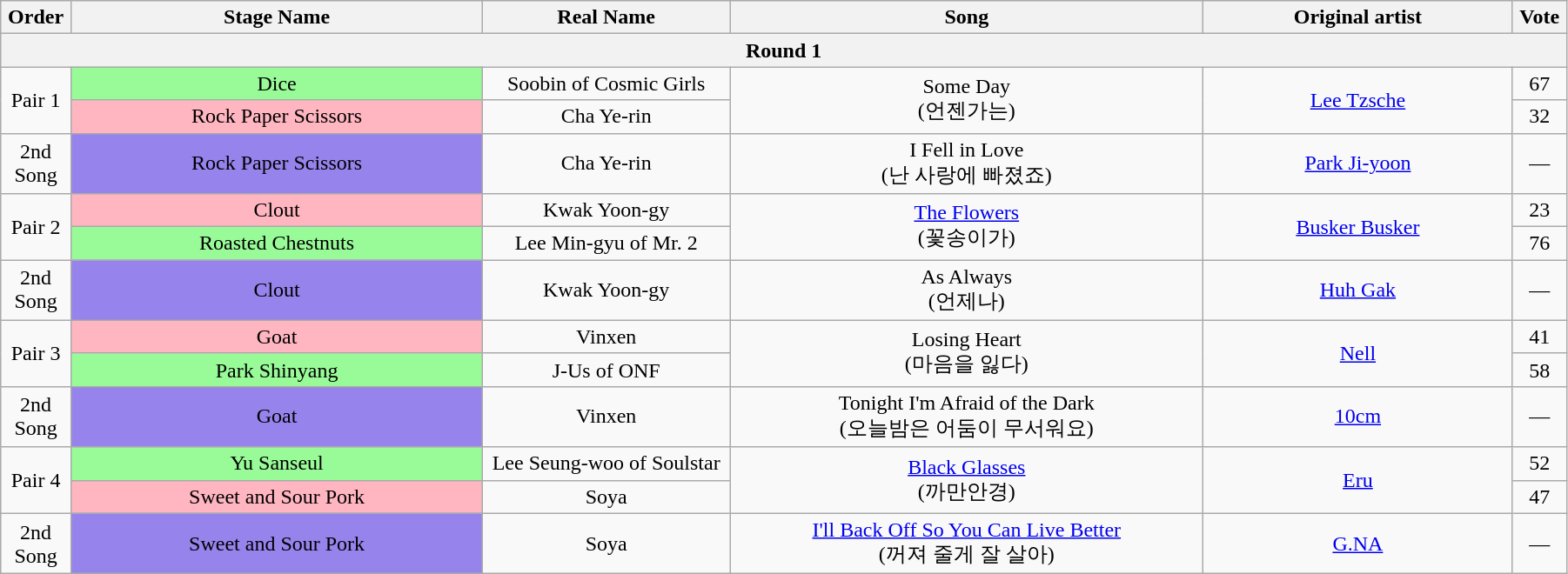<table class="wikitable" style="text-align:center; width:95%;">
<tr>
<th style="width:1%;">Order</th>
<th style="width:20%;">Stage Name</th>
<th style="width:12%;">Real Name</th>
<th style="width:23%;">Song</th>
<th style="width:15%;">Original artist</th>
<th style="width:1%;">Vote</th>
</tr>
<tr>
<th colspan=6>Round 1</th>
</tr>
<tr>
<td rowspan=2>Pair 1</td>
<td bgcolor="palegreen">Dice</td>
<td>Soobin of Cosmic Girls</td>
<td rowspan=2>Some Day<br>(언젠가는)</td>
<td rowspan=2><a href='#'>Lee Tzsche</a></td>
<td>67</td>
</tr>
<tr>
<td bgcolor="lightpink">Rock Paper Scissors</td>
<td>Cha Ye-rin</td>
<td>32</td>
</tr>
<tr>
<td>2nd Song</td>
<td bgcolor="#9683EC">Rock Paper Scissors</td>
<td>Cha Ye-rin</td>
<td>I Fell in Love<br>(난 사랑에 빠졌죠)</td>
<td><a href='#'>Park Ji-yoon</a></td>
<td>—</td>
</tr>
<tr>
<td rowspan=2>Pair 2</td>
<td bgcolor="lightpink">Clout</td>
<td>Kwak Yoon-gy</td>
<td rowspan=2><a href='#'>The Flowers</a><br>(꽃송이가)</td>
<td rowspan=2><a href='#'>Busker Busker</a></td>
<td>23</td>
</tr>
<tr>
<td bgcolor="palegreen">Roasted Chestnuts</td>
<td>Lee Min-gyu of Mr. 2</td>
<td>76</td>
</tr>
<tr>
<td>2nd Song</td>
<td bgcolor="#9683EC">Clout</td>
<td>Kwak Yoon-gy</td>
<td>As Always<br>(언제나)</td>
<td><a href='#'>Huh Gak</a></td>
<td>—</td>
</tr>
<tr>
<td rowspan=2>Pair 3</td>
<td bgcolor="lightpink">Goat</td>
<td>Vinxen</td>
<td rowspan=2>Losing Heart<br>(마음을 잃다)</td>
<td rowspan=2><a href='#'>Nell</a></td>
<td>41</td>
</tr>
<tr>
<td bgcolor="palegreen">Park Shinyang</td>
<td>J-Us of ONF</td>
<td>58</td>
</tr>
<tr>
<td>2nd Song</td>
<td bgcolor="#9683EC">Goat</td>
<td>Vinxen</td>
<td>Tonight I'm Afraid of the Dark<br>(오늘밤은 어둠이 무서워요)</td>
<td><a href='#'>10cm</a></td>
<td>—</td>
</tr>
<tr>
<td rowspan=2>Pair 4</td>
<td bgcolor="palegreen">Yu Sanseul</td>
<td>Lee Seung-woo of Soulstar</td>
<td rowspan=2><a href='#'>Black Glasses</a><br>(까만안경)</td>
<td rowspan=2><a href='#'>Eru</a></td>
<td>52</td>
</tr>
<tr>
<td bgcolor="lightpink">Sweet and Sour Pork</td>
<td>Soya</td>
<td>47</td>
</tr>
<tr>
<td>2nd Song</td>
<td bgcolor="#9683EC">Sweet and Sour Pork</td>
<td>Soya</td>
<td><a href='#'>I'll Back Off So You Can Live Better</a><br>(꺼져 줄게 잘 살아)</td>
<td><a href='#'>G.NA</a></td>
<td>—</td>
</tr>
</table>
